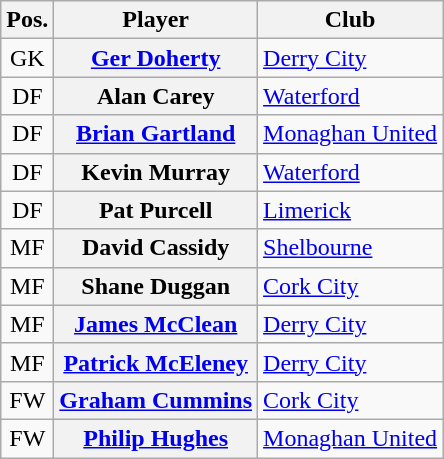<table class="wikitable plainrowheaders" style="text-align: left">
<tr>
<th scope=col>Pos.</th>
<th scope=col>Player</th>
<th scope=col>Club</th>
</tr>
<tr>
<td style=text-align:center>GK</td>
<th scope=row><a href='#'>Ger Doherty</a> </th>
<td><a href='#'>Derry City</a></td>
</tr>
<tr>
<td style=text-align:center>DF</td>
<th scope=row>Alan Carey </th>
<td><a href='#'>Waterford</a></td>
</tr>
<tr>
<td style=text-align:center>DF</td>
<th scope=row><a href='#'>Brian Gartland</a> </th>
<td><a href='#'>Monaghan United</a></td>
</tr>
<tr>
<td style=text-align:center>DF</td>
<th scope=row>Kevin Murray </th>
<td><a href='#'>Waterford</a></td>
</tr>
<tr>
<td style=text-align:center>DF</td>
<th scope=row>Pat Purcell </th>
<td><a href='#'>Limerick</a></td>
</tr>
<tr>
<td style=text-align:center>MF</td>
<th scope=row>David Cassidy </th>
<td><a href='#'>Shelbourne</a></td>
</tr>
<tr>
<td style=text-align:center>MF</td>
<th scope=row>Shane Duggan </th>
<td><a href='#'>Cork City</a></td>
</tr>
<tr>
<td style=text-align:center>MF</td>
<th scope=row><a href='#'>James McClean</a> </th>
<td><a href='#'>Derry City</a></td>
</tr>
<tr>
<td style=text-align:center>MF</td>
<th scope=row><a href='#'>Patrick McEleney</a> </th>
<td><a href='#'>Derry City</a></td>
</tr>
<tr>
<td style=text-align:center>FW</td>
<th scope=row><a href='#'>Graham Cummins</a> </th>
<td><a href='#'>Cork City</a></td>
</tr>
<tr>
<td style=text-align:center>FW</td>
<th scope=row><a href='#'>Philip Hughes</a> </th>
<td><a href='#'>Monaghan United</a></td>
</tr>
</table>
